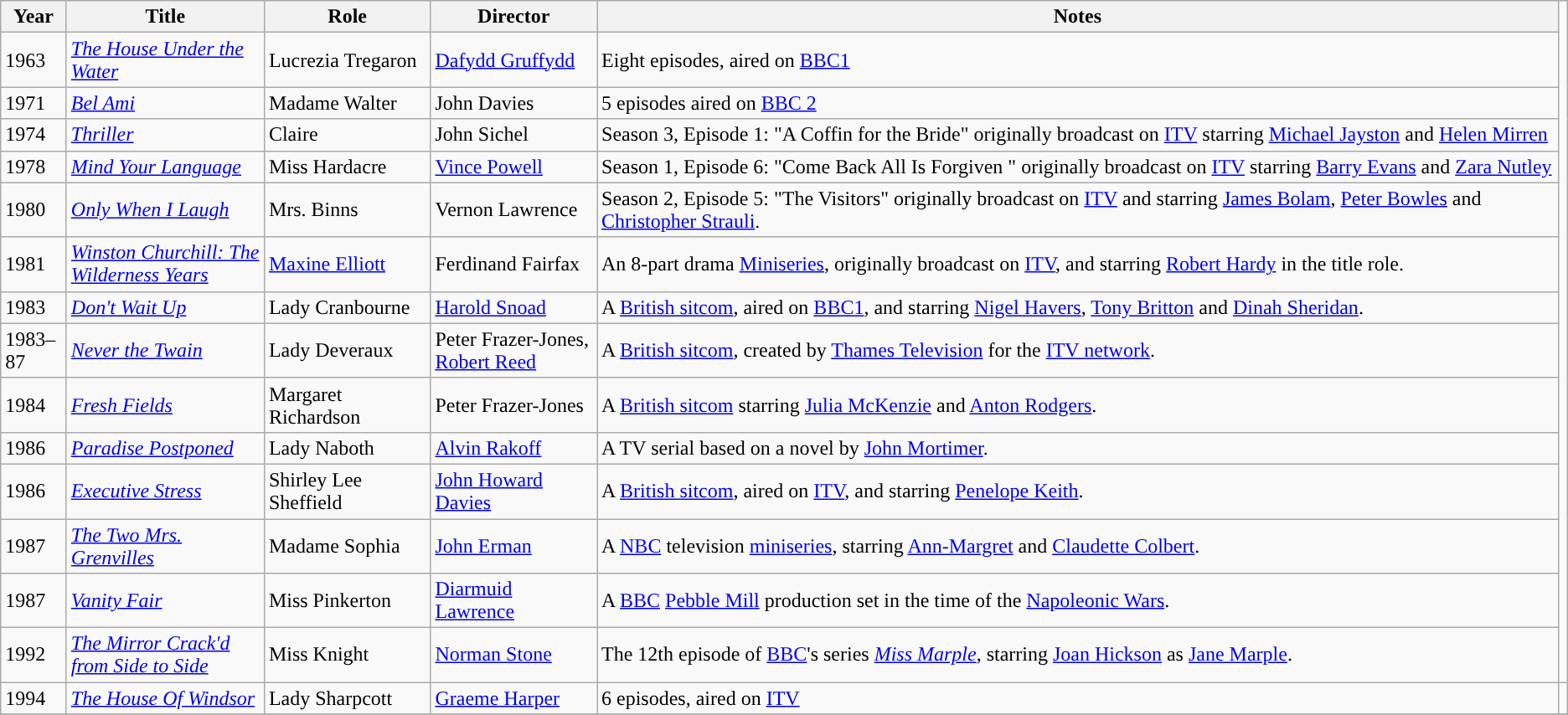<table class="wikitable sortable">
<tr>
<th scope="col" style="width: 45px;">Year</th>
<th scope="col" style="width: 150px;">Title</th>
<th scope="col" style="width: 125px;">Role</th>
<th scope="col" style="width: 125px;">Director</th>
<th>Notes</th>
</tr>
<tr>
<td>1963</td>
<td><em><a href='#'>The House Under the Water</a></em></td>
<td>Lucrezia Tregaron</td>
<td><a href='#'>Dafydd Gruffydd</a></td>
<td>Eight episodes, aired on <a href='#'>BBC1</a></td>
</tr>
<tr>
<td>1971</td>
<td><em><a href='#'>Bel Ami</a></em></td>
<td>Madame Walter</td>
<td>John Davies</td>
<td>5 episodes aired on <a href='#'>BBC 2</a></td>
</tr>
<tr>
<td>1974</td>
<td><em><a href='#'>Thriller</a></em></td>
<td>Claire</td>
<td>John Sichel</td>
<td>Season 3, Episode 1: "A Coffin for the Bride" originally broadcast on <a href='#'>ITV</a> starring <a href='#'>Michael Jayston</a> and <a href='#'>Helen Mirren</a></td>
</tr>
<tr>
<td>1978</td>
<td><em><a href='#'>Mind Your Language</a></em></td>
<td>Miss Hardacre</td>
<td><a href='#'>Vince Powell</a></td>
<td>Season 1, Episode 6: "Come Back All Is Forgiven " originally broadcast on <a href='#'>ITV</a> starring <a href='#'>Barry Evans</a> and <a href='#'>Zara Nutley</a></td>
</tr>
<tr>
<td>1980</td>
<td><em><a href='#'>Only When I Laugh</a></em></td>
<td>Mrs. Binns</td>
<td>Vernon Lawrence</td>
<td>Season 2, Episode 5: "The Visitors" originally broadcast on <a href='#'>ITV</a> and starring <a href='#'>James Bolam</a>, <a href='#'>Peter Bowles</a> and <a href='#'>Christopher Strauli</a>.</td>
</tr>
<tr>
<td>1981</td>
<td><em><a href='#'>Winston Churchill: The Wilderness Years</a></em></td>
<td><a href='#'>Maxine Elliott</a></td>
<td>Ferdinand Fairfax</td>
<td>An 8-part drama <a href='#'>Miniseries</a>, originally broadcast on <a href='#'>ITV</a>, and starring <a href='#'>Robert Hardy</a> in the title role.</td>
</tr>
<tr>
<td>1983</td>
<td><em><a href='#'>Don't Wait Up</a></em></td>
<td>Lady Cranbourne</td>
<td><a href='#'>Harold Snoad</a></td>
<td>A <a href='#'>British sitcom</a>, aired on <a href='#'>BBC1</a>, and starring <a href='#'>Nigel Havers</a>, <a href='#'>Tony Britton</a> and <a href='#'>Dinah Sheridan</a>.</td>
</tr>
<tr>
<td>1983–87</td>
<td><em><a href='#'>Never the Twain</a></em></td>
<td>Lady Deveraux</td>
<td>Peter Frazer-Jones, <a href='#'>Robert Reed</a></td>
<td>A <a href='#'>British sitcom</a>, created by <a href='#'>Thames Television</a> for the <a href='#'>ITV network</a>.</td>
</tr>
<tr>
<td>1984</td>
<td><em><a href='#'>Fresh Fields</a></em></td>
<td>Margaret Richardson</td>
<td>Peter Frazer-Jones</td>
<td>A <a href='#'>British sitcom</a> starring <a href='#'>Julia McKenzie</a> and <a href='#'>Anton Rodgers</a>.</td>
</tr>
<tr>
<td>1986</td>
<td><em><a href='#'>Paradise Postponed</a></em></td>
<td>Lady Naboth</td>
<td><a href='#'>Alvin Rakoff</a></td>
<td>A TV serial based on a novel by <a href='#'>John Mortimer</a>.</td>
</tr>
<tr>
<td>1986</td>
<td><em><a href='#'>Executive Stress</a></em></td>
<td>Shirley Lee Sheffield</td>
<td><a href='#'>John Howard Davies</a></td>
<td>A <a href='#'>British sitcom</a>, aired on <a href='#'>ITV</a>, and starring <a href='#'>Penelope Keith</a>.</td>
</tr>
<tr>
<td>1987</td>
<td><em><a href='#'>The Two Mrs. Grenvilles</a></em></td>
<td>Madame Sophia</td>
<td><a href='#'>John Erman</a></td>
<td>A <a href='#'>NBC</a> television <a href='#'>miniseries</a>, starring <a href='#'>Ann-Margret</a> and <a href='#'>Claudette Colbert</a>.</td>
</tr>
<tr>
<td>1987</td>
<td><em><a href='#'>Vanity Fair</a></em></td>
<td>Miss Pinkerton</td>
<td><a href='#'>Diarmuid Lawrence</a></td>
<td>A <a href='#'>BBC</a> <a href='#'>Pebble Mill</a> production set in the time of the <a href='#'>Napoleonic Wars</a>.</td>
</tr>
<tr>
<td>1992</td>
<td><em><a href='#'>The Mirror Crack'd from Side to Side</a></em></td>
<td>Miss Knight</td>
<td><a href='#'>Norman Stone</a></td>
<td>The 12th episode of <a href='#'>BBC</a>'s series <em><a href='#'>Miss Marple</a></em>, starring <a href='#'>Joan Hickson</a> as <a href='#'>Jane Marple</a>.</td>
</tr>
<tr>
<td>1994</td>
<td><em><a href='#'>The House Of Windsor</a></em></td>
<td>Lady Sharpcott</td>
<td><a href='#'>Graeme Harper</a></td>
<td>6 episodes, aired on <a href='#'>ITV</a></td>
<td></td>
</tr>
<tr>
</tr>
</table>
